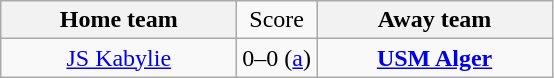<table class="wikitable" style="text-align:center">
<tr>
<th width="150">Home team</th>
<td>Score</td>
<th width="150">Away team</th>
</tr>
<tr>
<td><a href='#'>JS Kabylie</a></td>
<td>0–0 (<a href='#'>a</a>)</td>
<td><strong><a href='#'>USM Alger</a></strong></td>
</tr>
</table>
